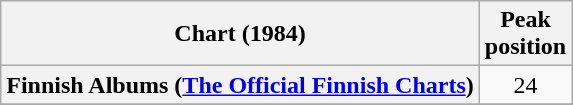<table class="wikitable sortable plainrowheaders" style="text-align:center">
<tr>
<th>Chart (1984)</th>
<th>Peak<br>position</th>
</tr>
<tr>
<th scope="row">Finnish Albums (<a href='#'>The Official Finnish Charts</a>)</th>
<td align="center">24</td>
</tr>
<tr>
</tr>
<tr>
</tr>
<tr>
</tr>
</table>
